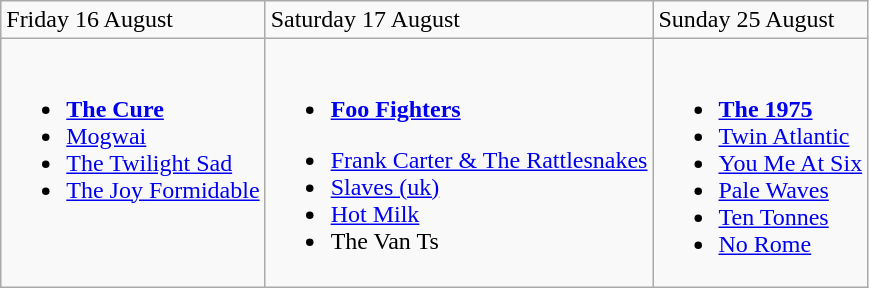<table class="wikitable">
<tr>
<td>Friday 16 August</td>
<td>Saturday 17 August</td>
<td>Sunday 25 August</td>
</tr>
<tr valign="top">
<td><br><ul><li><strong><a href='#'>The Cure</a></strong></li><li><a href='#'>Mogwai</a></li><li><a href='#'>The Twilight Sad</a></li><li><a href='#'>The Joy Formidable</a></li></ul></td>
<td><br><ul><li><strong><a href='#'>Foo Fighters</a></strong></li></ul><ul><li><a href='#'>Frank Carter & The Rattlesnakes</a></li><li><a href='#'>Slaves (uk)</a></li><li><a href='#'>Hot Milk</a></li><li>The Van Ts</li></ul></td>
<td><br><ul><li><strong><a href='#'>The 1975</a></strong></li><li><a href='#'>Twin Atlantic</a></li><li><a href='#'>You Me At Six</a></li><li><a href='#'>Pale Waves</a></li><li><a href='#'>Ten Tonnes</a></li><li><a href='#'>No Rome</a></li></ul></td>
</tr>
</table>
